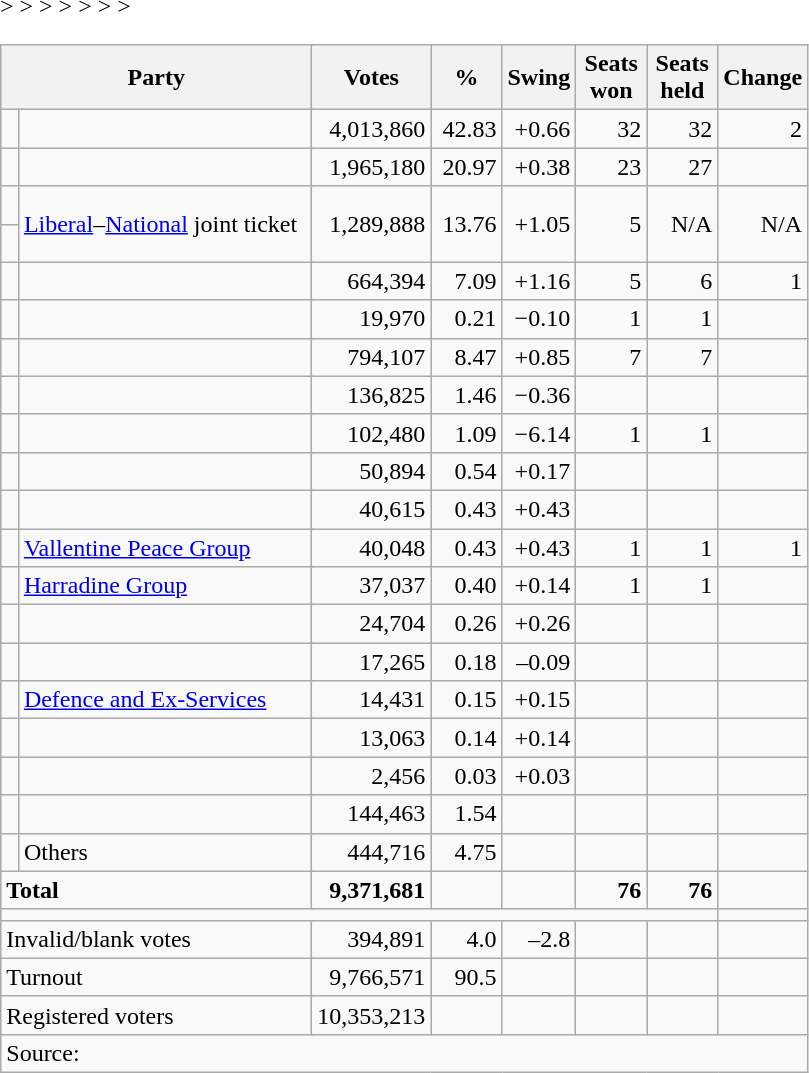<table class="wikitable">
<tr>
<th style="width:200px" colspan=3>Party</th>
<th style="width:70px; text-align:center;">Votes</th>
<th style="width:40px; text-align:center;">%</th>
<th style="width:40px; text-align:center;">Swing</th>
<th style="width:40px; text-align:center;">Seats won</th>
<th style="width:40px; text-align:center;">Seats held</th>
<th style="width:40px; text-align:center;">Change</th>
</tr>
<tr>
<td> </td>
<td colspan=2></td>
<td style="text-align:right;">4,013,860</td>
<td style="text-align:right;">42.83</td>
<td style="text-align:right;">+0.66</td>
<td style="text-align:right;">32</td>
<td style="text-align:right;">32</td>
<td style="text-align:right;"> 2</td>
</tr>
<tr>
<td> </td>
<td colspan=2></td>
<td style="text-align:right;">1,965,180</td>
<td style="text-align:right;">20.97</td>
<td style="text-align:right;">+0.38</td>
<td style="text-align:right;">23</td>
<td style="text-align:right;">27</td>
<td style="text-align:right;"></td>
</tr>
<tr>
<td> </td>
<td rowspan=2 colspan=2><a href='#'>Liberal</a>–<a href='#'>National</a> joint ticket </td>
<td rowspan=2 style="text-align:right;">1,289,888</td>
<td rowspan=2 style="text-align:right;">13.76</td>
<td rowspan=2 style="text-align:right;">+1.05</td>
<td rowspan=2 style="text-align:right;">5</td>
<td rowspan=2 style="text-align:right;">N/A</td>
<td rowspan=2 style="text-align:right;">N/A</td>
</tr>
<tr>
<td> </td>
</tr>
<tr>
<td> </td>
<td colspan=2></td>
<td style="text-align:right;">664,394</td>
<td style="text-align:right;">7.09</td>
<td style="text-align:right;">+1.16</td>
<td style="text-align:right;">5</td>
<td style="text-align:right;">6</td>
<td style="text-align:right;"> 1</td>
</tr>
<tr>
<td> </td>
<td colspan=2></td>
<td style="text-align:right;">19,970</td>
<td style="text-align:right;">0.21</td>
<td style="text-align:right;">−0.10</td>
<td style="text-align:right;">1</td>
<td style="text-align:right;">1</td>
<td style="text-align:right;"></td>
</tr>
<tr>
<td> </td>
<td colspan=2></td>
<td style="text-align:right;">794,107</td>
<td style="text-align:right;">8.47</td>
<td style="text-align:right;">+0.85</td>
<td style="text-align:right;">7</td>
<td style="text-align:right;">7</td>
<td style="text-align:right;"></td>
</tr>
<tr <noinclude>>
<td> </td>
<td colspan=2></td>
<td style="text-align:right;">136,825</td>
<td style="text-align:right;">1.46</td>
<td style="text-align:right;">−0.36</td>
<td style="text-align:right;"></td>
<td style="text-align:right;"></td>
<td style="text-align:right;"></td>
</tr>
<tr </noinclude>>
<td> </td>
<td colspan=2></td>
<td style="text-align:right;">102,480</td>
<td style="text-align:right;">1.09</td>
<td style="text-align:right;">−6.14</td>
<td style="text-align:right;">1</td>
<td style="text-align:right;">1</td>
<td style="text-align:right;"></td>
</tr>
<tr <noinclude>>
<td> </td>
<td colspan=2></td>
<td style="text-align:right;">50,894</td>
<td style="text-align:right;">0.54</td>
<td style="text-align:right;">+0.17</td>
<td style="text-align:right;"></td>
<td style="text-align:right;"></td>
<td style="text-align:right;"></td>
</tr>
<tr>
<td> </td>
<td colspan=2></td>
<td style="text-align:right;">40,615</td>
<td style="text-align:right;">0.43</td>
<td style="text-align:right;">+0.43</td>
<td style="text-align:right;"></td>
<td style="text-align:right;"></td>
<td style="text-align:right;"></td>
</tr>
<tr </noinclude>>
<td> </td>
<td colspan=2><a href='#'>Vallentine Peace Group</a></td>
<td style="text-align:right;">40,048</td>
<td style="text-align:right;">0.43</td>
<td style="text-align:right;">+0.43</td>
<td style="text-align:right;">1</td>
<td style="text-align:right;">1</td>
<td style="text-align:right;"> 1</td>
</tr>
<tr>
<td> </td>
<td colspan=2><a href='#'>Harradine Group</a></td>
<td style="text-align:right;">37,037</td>
<td style="text-align:right;">0.40</td>
<td style="text-align:right;">+0.14</td>
<td style="text-align:right;">1</td>
<td style="text-align:right;">1</td>
<td style="text-align:right;"></td>
</tr>
<tr <noinclude>>
<td> </td>
<td colspan=2></td>
<td style="text-align:right;">24,704</td>
<td style="text-align:right;">0.26</td>
<td style="text-align:right;">+0.26</td>
<td style="text-align:right;"></td>
<td style="text-align:right;"></td>
<td style="text-align:right;"></td>
</tr>
<tr>
<td> </td>
<td colspan=2></td>
<td style="text-align:right;">17,265</td>
<td style="text-align:right;">0.18</td>
<td style="text-align:right;">–0.09</td>
<td style="text-align:right;"></td>
<td style="text-align:right;"></td>
<td style="text-align:right;"></td>
</tr>
<tr>
<td> </td>
<td colspan=2><a href='#'>Defence and Ex-Services</a></td>
<td style="text-align:right;">14,431</td>
<td style="text-align:right;">0.15</td>
<td style="text-align:right;">+0.15</td>
<td style="text-align:right;"></td>
<td style="text-align:right;"></td>
<td style="text-align:right;"></td>
</tr>
<tr>
<td> </td>
<td colspan=2></td>
<td style="text-align:right;">13,063</td>
<td style="text-align:right;">0.14</td>
<td style="text-align:right;">+0.14</td>
<td style="text-align:right;"></td>
<td style="text-align:right;"></td>
<td style="text-align:right;"></td>
</tr>
<tr>
<td> </td>
<td colspan=2></td>
<td style="text-align:right;">2,456</td>
<td style="text-align:right;">0.03</td>
<td style="text-align:right;">+0.03</td>
<td style="text-align:right;"></td>
<td style="text-align:right;"></td>
<td style="text-align:right;"></td>
</tr>
<tr>
<td> </td>
<td colspan=2></td>
<td style="text-align:right;">144,463</td>
<td style="text-align:right;">1.54</td>
<td style="text-align:right;"></td>
<td style="text-align:right;"></td>
<td style="text-align:right;"></td>
<td style="text-align:right;"></td>
</tr>
<tr </noinclude><includeonly>>
<td> </td>
<td colspan=2>Others</td>
<td style="text-align:right;">444,716</td>
<td style="text-align:right;">4.75</td>
<td style="text-align:right;"></td>
<td style="text-align:right;"></td>
<td style="text-align:right;"></td>
<td style="text-align:right;"></td>
</tr>
<tr </includeonly>>
<td colspan=3><strong>Total</strong></td>
<td style="text-align:right;"><strong>9,371,681</strong></td>
<td style="text-align:right;"> </td>
<td style="text-align:right;"> </td>
<td style="text-align:right;"><strong>76</strong></td>
<td style="text-align:right;"><strong>76</strong></td>
<td style="text-align:right;"></td>
</tr>
<tr>
<td colspan="8"></td>
</tr>
<tr>
<td colspan="3" style="text-align:left;">Invalid/blank votes</td>
<td align="right">394,891</td>
<td align="right">4.0</td>
<td align="right">–2.8</td>
<td></td>
<td></td>
<td></td>
</tr>
<tr>
<td colspan="3" style="text-align:left;">Turnout</td>
<td align="right">9,766,571</td>
<td align="right">90.5</td>
<td align="right"></td>
<td></td>
<td></td>
<td></td>
</tr>
<tr>
<td colspan="3" style="text-align:left;">Registered voters</td>
<td align="right">10,353,213</td>
<td></td>
<td></td>
<td></td>
<td></td>
<td></td>
</tr>
<tr>
<td colspan=9 align=left>Source: </td>
</tr>
</table>
